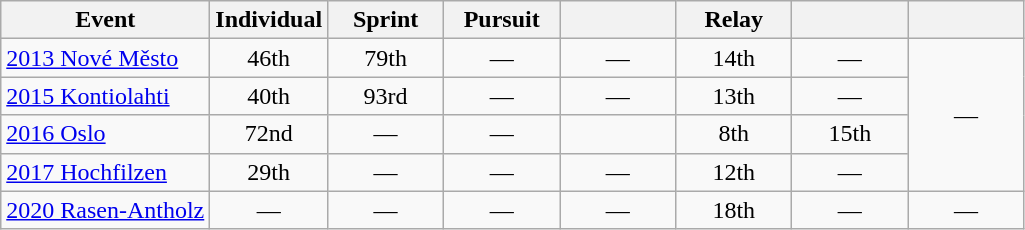<table class="wikitable" style="text-align: center;">
<tr ">
<th>Event</th>
<th style="width:70px;">Individual</th>
<th style="width:70px;">Sprint</th>
<th style="width:70px;">Pursuit</th>
<th style="width:70px;"></th>
<th style="width:70px;">Relay</th>
<th style="width:70px;"></th>
<th style="width:70px;"></th>
</tr>
<tr>
<td align=left> <a href='#'>2013 Nové Město</a></td>
<td>46th</td>
<td>79th</td>
<td>—</td>
<td>—</td>
<td>14th</td>
<td>—</td>
<td rowspan="4">—</td>
</tr>
<tr>
<td align=left> <a href='#'>2015 Kontiolahti</a></td>
<td>40th</td>
<td>93rd</td>
<td>—</td>
<td>—</td>
<td>13th</td>
<td>—</td>
</tr>
<tr>
<td align=left> <a href='#'>2016 Oslo</a></td>
<td>72nd</td>
<td>—</td>
<td>—</td>
<td></td>
<td>8th</td>
<td>15th</td>
</tr>
<tr>
<td align="left"> <a href='#'>2017 Hochfilzen</a></td>
<td>29th</td>
<td>—</td>
<td>—</td>
<td>—</td>
<td>12th</td>
<td>—</td>
</tr>
<tr>
<td align=left> <a href='#'>2020 Rasen-Antholz</a></td>
<td>—</td>
<td>—</td>
<td>—</td>
<td>—</td>
<td>18th</td>
<td>—</td>
<td>—</td>
</tr>
</table>
